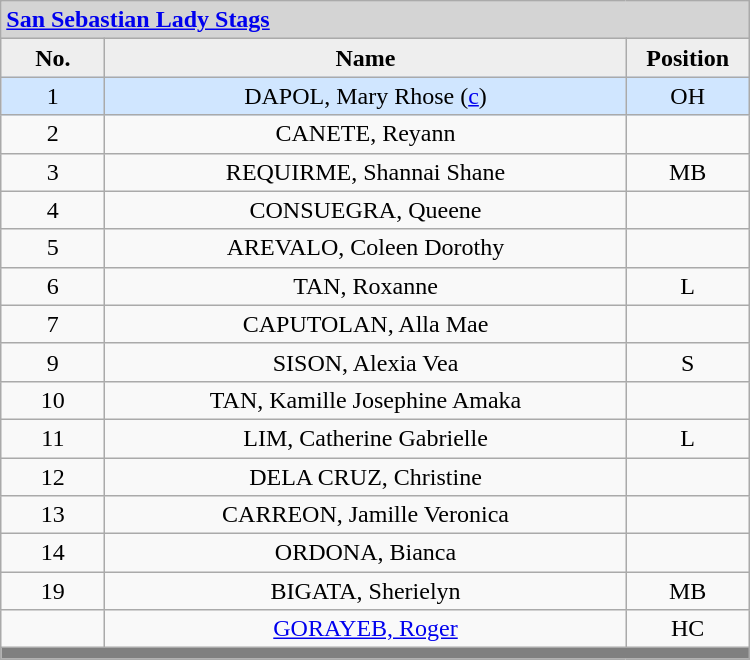<table class='wikitable mw-collapsible mw-collapsed' border=" none" style="text-align: center; width: 500px">
<tr>
<th style="background:#D4D4D4; text-align:left;" colspan=3><a href='#'>San Sebastian Lady Stags</a></th>
</tr>
<tr style="background:#EEEEEE; font-weight:bold;">
<td width=10%>No.</td>
<td width=50%>Name</td>
<td width=10%>Position</td>
</tr>
<tr style="background:#D0E6FF;">
<td>1</td>
<td>DAPOL, Mary Rhose (<a href='#'>c</a>)</td>
<td>OH</td>
</tr>
<tr>
<td>2</td>
<td>CANETE, Reyann</td>
<td></td>
</tr>
<tr>
<td>3</td>
<td>REQUIRME, Shannai Shane</td>
<td>MB</td>
</tr>
<tr>
<td>4</td>
<td>CONSUEGRA, Queene</td>
<td></td>
</tr>
<tr>
<td>5</td>
<td>AREVALO, Coleen Dorothy</td>
<td></td>
</tr>
<tr>
<td>6</td>
<td>TAN, Roxanne</td>
<td>L</td>
</tr>
<tr>
<td>7</td>
<td>CAPUTOLAN, Alla Mae</td>
<td></td>
</tr>
<tr>
<td>9</td>
<td>SISON, Alexia Vea</td>
<td>S</td>
</tr>
<tr>
<td>10</td>
<td>TAN, Kamille Josephine Amaka</td>
<td></td>
</tr>
<tr>
<td>11</td>
<td>LIM, Catherine Gabrielle</td>
<td>L</td>
</tr>
<tr>
<td>12</td>
<td>DELA CRUZ, Christine</td>
<td></td>
</tr>
<tr>
<td>13</td>
<td>CARREON, Jamille Veronica</td>
<td></td>
</tr>
<tr>
<td>14</td>
<td>ORDONA, Bianca</td>
<td></td>
</tr>
<tr>
<td>19</td>
<td>BIGATA, Sherielyn</td>
<td>MB</td>
</tr>
<tr>
<td></td>
<td><a href='#'>GORAYEB, Roger</a></td>
<td>HC</td>
</tr>
<tr>
<th style='background: grey;' colspan=3></th>
</tr>
</table>
